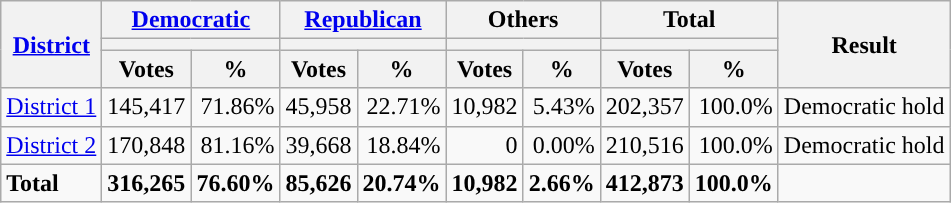<table class="wikitable plainrowheaders sortable" style="font-size:100%; text-align:right;">
<tr>
<th scope=col rowspan=3><a href='#'>District</a></th>
<th scope=col colspan=2><a href='#'>Democratic</a></th>
<th scope=col colspan=2><a href='#'>Republican</a></th>
<th scope=col colspan=2>Others</th>
<th scope=col colspan=2>Total</th>
<th scope=col rowspan=3>Result</th>
</tr>
<tr>
<th scope=col colspan=2 style="background:"></th>
<th scope=col colspan=2 style="background:"></th>
<th scope=col colspan=2></th>
<th scope=col colspan=2></th>
</tr>
<tr>
<th scope=col data-sort-type="number">Votes</th>
<th scope=col data-sort-type="number">%</th>
<th scope=col data-sort-type="number">Votes</th>
<th scope=col data-sort-type="number">%</th>
<th scope=col data-sort-type="number">Votes</th>
<th scope=col data-sort-type="number">%</th>
<th scope=col data-sort-type="number">Votes</th>
<th scope=col data-sort-type="number">%</th>
</tr>
<tr>
<td align=left><a href='#'>District 1</a></td>
<td>145,417</td>
<td>71.86%</td>
<td>45,958</td>
<td>22.71%</td>
<td>10,982</td>
<td>5.43%</td>
<td>202,357</td>
<td>100.0%</td>
<td align=left>Democratic hold</td>
</tr>
<tr>
<td align=left><a href='#'>District 2</a></td>
<td>170,848</td>
<td>81.16%</td>
<td>39,668</td>
<td>18.84%</td>
<td>0</td>
<td>0.00%</td>
<td>210,516</td>
<td>100.0%</td>
<td align=left>Democratic hold</td>
</tr>
<tr class="sortbottom" style="font-weight:bold">
<td align=left>Total</td>
<td>316,265</td>
<td>76.60%</td>
<td>85,626</td>
<td>20.74%</td>
<td>10,982</td>
<td>2.66%</td>
<td>412,873</td>
<td>100.0%</td>
<td></td>
</tr>
</table>
